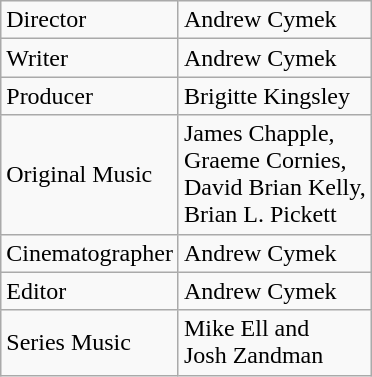<table class="wikitable">
<tr>
<td>Director</td>
<td>Andrew Cymek</td>
</tr>
<tr>
<td>Writer</td>
<td>Andrew Cymek</td>
</tr>
<tr>
<td>Producer</td>
<td>Brigitte Kingsley</td>
</tr>
<tr>
<td>Original Music</td>
<td>James Chapple, <br>Graeme Cornies,<br>David Brian Kelly, <br>Brian L. Pickett</td>
</tr>
<tr>
<td>Cinematographer</td>
<td>Andrew Cymek</td>
</tr>
<tr>
<td>Editor</td>
<td>Andrew Cymek</td>
</tr>
<tr>
<td>Series Music</td>
<td>Mike Ell and <br>Josh Zandman</td>
</tr>
</table>
